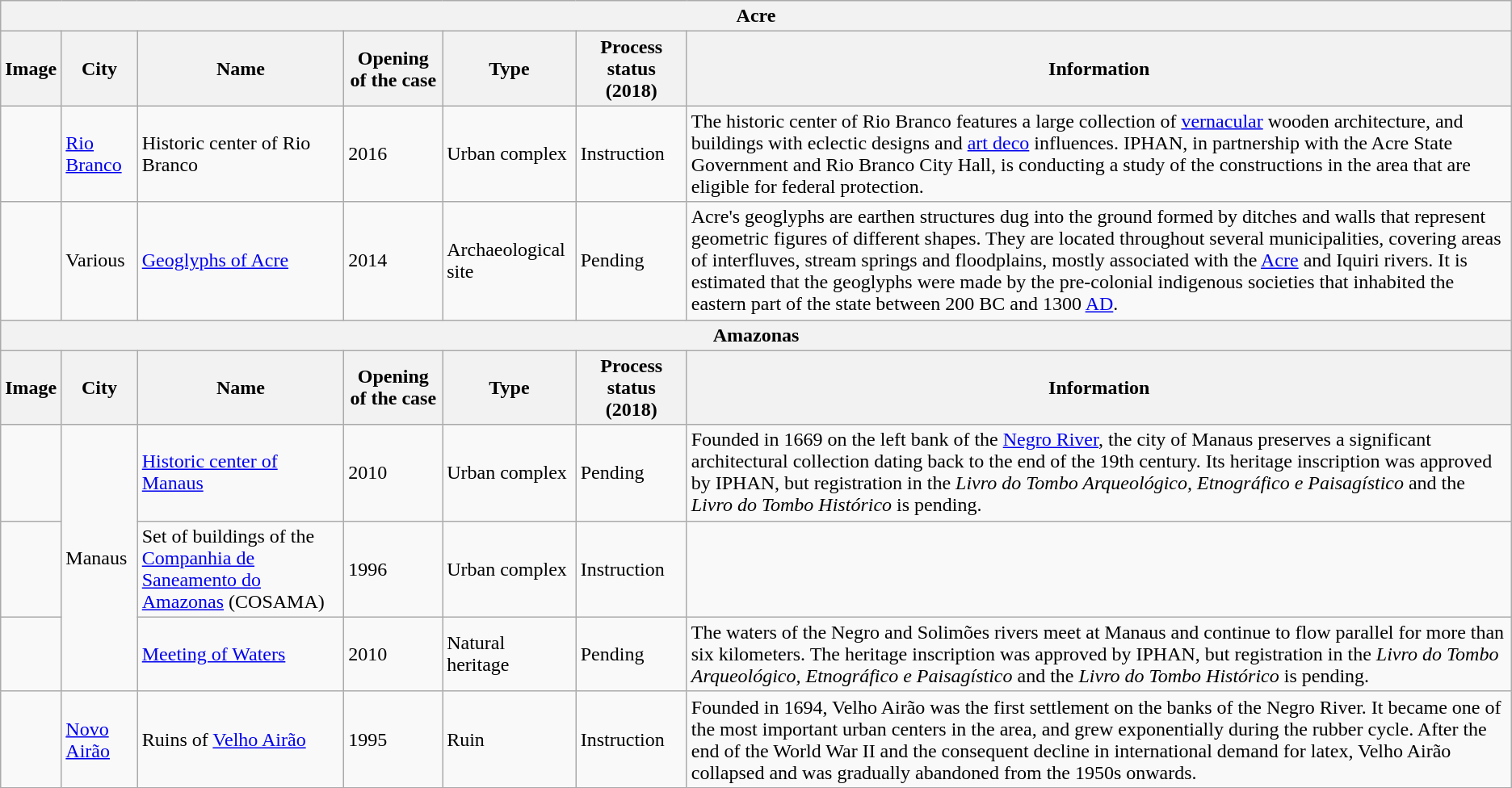<table class="wikitable">
<tr>
<th colspan="7">Acre</th>
</tr>
<tr>
<th>Image</th>
<th>City</th>
<th>Name</th>
<th>Opening of the case</th>
<th>Type</th>
<th>Process status (2018)</th>
<th>Information</th>
</tr>
<tr>
<td></td>
<td><a href='#'>Rio Branco</a></td>
<td>Historic center of Rio Branco</td>
<td>2016</td>
<td>Urban complex</td>
<td>Instruction</td>
<td>The historic center of Rio Branco features a large collection of <a href='#'>vernacular</a> wooden architecture, and buildings with eclectic designs and <a href='#'>art deco</a> influences. IPHAN, in partnership with the Acre State Government and Rio Branco City Hall, is conducting a study of the constructions in the area that are eligible for federal protection.</td>
</tr>
<tr>
<td></td>
<td>Various</td>
<td><a href='#'>Geoglyphs of Acre</a></td>
<td>2014</td>
<td>Archaeological site</td>
<td>Pending</td>
<td>Acre's geoglyphs are earthen structures dug into the ground formed by ditches and walls that represent geometric figures of different shapes. They are located throughout several municipalities, covering areas of interfluves, stream springs and floodplains, mostly associated with the <a href='#'>Acre</a> and Iquiri rivers. It is estimated that the geoglyphs were made by the pre-colonial indigenous societies that inhabited the eastern part of the state between 200 BC and 1300 <a href='#'>AD</a>.</td>
</tr>
<tr>
<th colspan="7">Amazonas</th>
</tr>
<tr>
<th>Image</th>
<th>City</th>
<th>Name</th>
<th>Opening of the case</th>
<th>Type</th>
<th>Process status (2018)</th>
<th>Information</th>
</tr>
<tr>
<td></td>
<td rowspan="3">Manaus</td>
<td><a href='#'>Historic center of Manaus</a></td>
<td>2010</td>
<td>Urban complex</td>
<td>Pending</td>
<td>Founded in 1669 on the left bank of the <a href='#'>Negro River</a>, the city of Manaus preserves a significant architectural collection dating back to the end of the 19th century. Its heritage inscription was approved by IPHAN, but registration in the <em>Livro do Tombo Arqueológico, Etnográfico e Paisagístico</em> and the <em>Livro do Tombo Histórico</em> is pending.</td>
</tr>
<tr>
<td></td>
<td>Set of buildings of the <a href='#'>Companhia de Saneamento do Amazonas</a> (COSAMA)</td>
<td>1996</td>
<td>Urban complex</td>
<td>Instruction</td>
<td></td>
</tr>
<tr>
<td></td>
<td><a href='#'>Meeting of Waters</a></td>
<td>2010</td>
<td>Natural heritage</td>
<td>Pending</td>
<td>The waters of the Negro and Solimões rivers meet at Manaus and continue to flow parallel for more than six kilometers. The heritage inscription was approved by IPHAN, but registration in the <em>Livro do Tombo Arqueológico, Etnográfico e Paisagístico</em> and the <em>Livro do Tombo Histórico</em> is pending.</td>
</tr>
<tr>
<td></td>
<td><a href='#'>Novo Airão</a></td>
<td>Ruins of <a href='#'>Velho Airão</a></td>
<td>1995</td>
<td>Ruin</td>
<td>Instruction</td>
<td>Founded in 1694, Velho Airão was the first settlement on the banks of the Negro River. It became one of the most important urban centers in the area, and grew exponentially during the rubber cycle. After the end of the World War II and the consequent decline in international demand for latex, Velho Airão collapsed and was gradually abandoned from the 1950s onwards.</td>
</tr>
</table>
